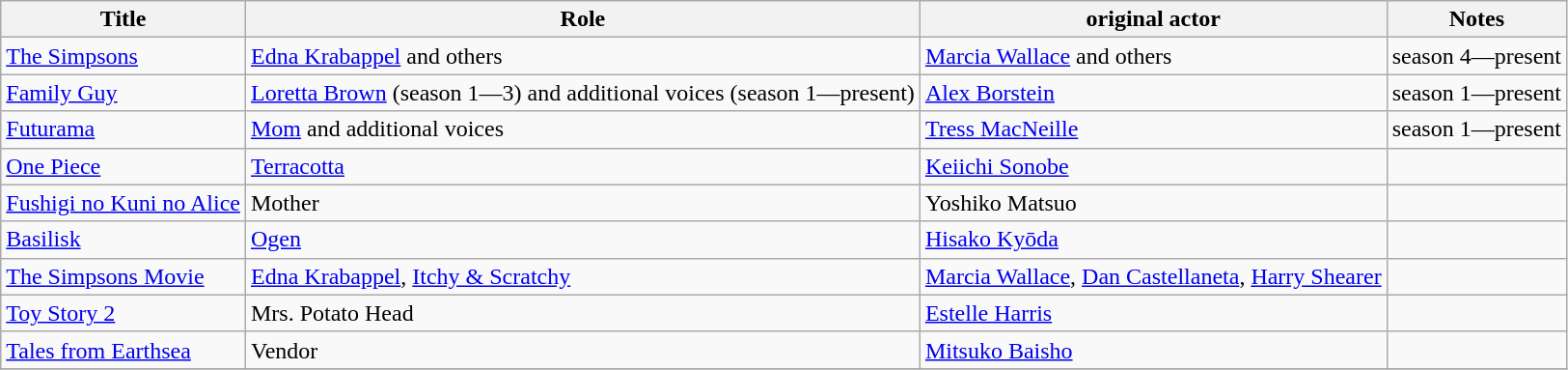<table class="wikitable">
<tr>
<th>Title</th>
<th>Role</th>
<th>original actor</th>
<th>Notes</th>
</tr>
<tr>
<td><a href='#'>The Simpsons</a></td>
<td><a href='#'>Edna Krabappel</a> and others</td>
<td><a href='#'>Marcia Wallace</a> and others</td>
<td>season 4—present</td>
</tr>
<tr>
<td><a href='#'>Family Guy</a></td>
<td><a href='#'>Loretta Brown</a> (season 1—3) and additional voices (season 1—present)</td>
<td><a href='#'>Alex Borstein</a></td>
<td>season 1—present</td>
</tr>
<tr>
<td><a href='#'>Futurama</a></td>
<td><a href='#'>Mom</a> and additional voices</td>
<td><a href='#'>Tress MacNeille</a></td>
<td>season 1—present</td>
</tr>
<tr>
<td><a href='#'>One Piece</a></td>
<td><a href='#'>Terracotta</a></td>
<td><a href='#'>Keiichi Sonobe</a></td>
<td></td>
</tr>
<tr>
<td><a href='#'>Fushigi no Kuni no Alice</a></td>
<td>Mother</td>
<td>Yoshiko Matsuo</td>
<td></td>
</tr>
<tr>
<td><a href='#'>Basilisk</a></td>
<td><a href='#'>Ogen</a></td>
<td><a href='#'>Hisako Kyōda</a></td>
<td></td>
</tr>
<tr>
<td><a href='#'>The Simpsons Movie</a></td>
<td><a href='#'>Edna Krabappel</a>, <a href='#'>Itchy & Scratchy</a></td>
<td><a href='#'>Marcia Wallace</a>, <a href='#'>Dan Castellaneta</a>, <a href='#'>Harry Shearer</a></td>
<td></td>
</tr>
<tr>
<td><a href='#'>Toy Story 2</a></td>
<td>Mrs. Potato Head</td>
<td><a href='#'>Estelle Harris</a></td>
<td></td>
</tr>
<tr>
<td><a href='#'>Tales from Earthsea</a></td>
<td>Vendor</td>
<td><a href='#'>Mitsuko Baisho</a></td>
<td></td>
</tr>
<tr>
</tr>
</table>
